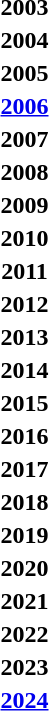<table>
<tr>
<th>2003</th>
<td></td>
<td></td>
<td></td>
</tr>
<tr>
<th>2004</th>
<td></td>
<td></td>
<td></td>
</tr>
<tr>
<th>2005</th>
<td></td>
<td></td>
<td></td>
</tr>
<tr>
<th><a href='#'>2006</a></th>
<td></td>
<td></td>
<td></td>
</tr>
<tr>
<th>2007</th>
<td></td>
<td></td>
<td></td>
</tr>
<tr>
<th>2008</th>
<td></td>
<td></td>
<td></td>
</tr>
<tr>
<th>2009</th>
<td></td>
<td></td>
<td></td>
</tr>
<tr>
<th>2010</th>
<td></td>
<td></td>
<td></td>
</tr>
<tr>
<th>2011</th>
<td></td>
<td></td>
<td></td>
</tr>
<tr>
<th>2012</th>
<td></td>
<td></td>
<td></td>
</tr>
<tr>
<th>2013</th>
<td></td>
<td></td>
<td></td>
</tr>
<tr>
<th>2014</th>
<td></td>
<td></td>
<td></td>
</tr>
<tr>
<th>2015</th>
<td></td>
<td></td>
<td></td>
</tr>
<tr>
<th>2016</th>
<td></td>
<td></td>
<td></td>
</tr>
<tr>
<th>2017</th>
<td></td>
<td></td>
<td></td>
</tr>
<tr>
<th>2018</th>
<td></td>
<td></td>
<td></td>
</tr>
<tr>
<th>2019</th>
<td></td>
<td></td>
<td></td>
</tr>
<tr>
<th>2020</th>
<td></td>
<td></td>
<td></td>
</tr>
<tr>
<th>2021</th>
<td></td>
<td></td>
<td></td>
</tr>
<tr>
<th>2022</th>
<td></td>
<td></td>
<td></td>
</tr>
<tr>
<th>2023</th>
<td></td>
<td></td>
<td></td>
</tr>
<tr>
<th><a href='#'>2024</a></th>
<td></td>
<td></td>
<td></td>
</tr>
</table>
